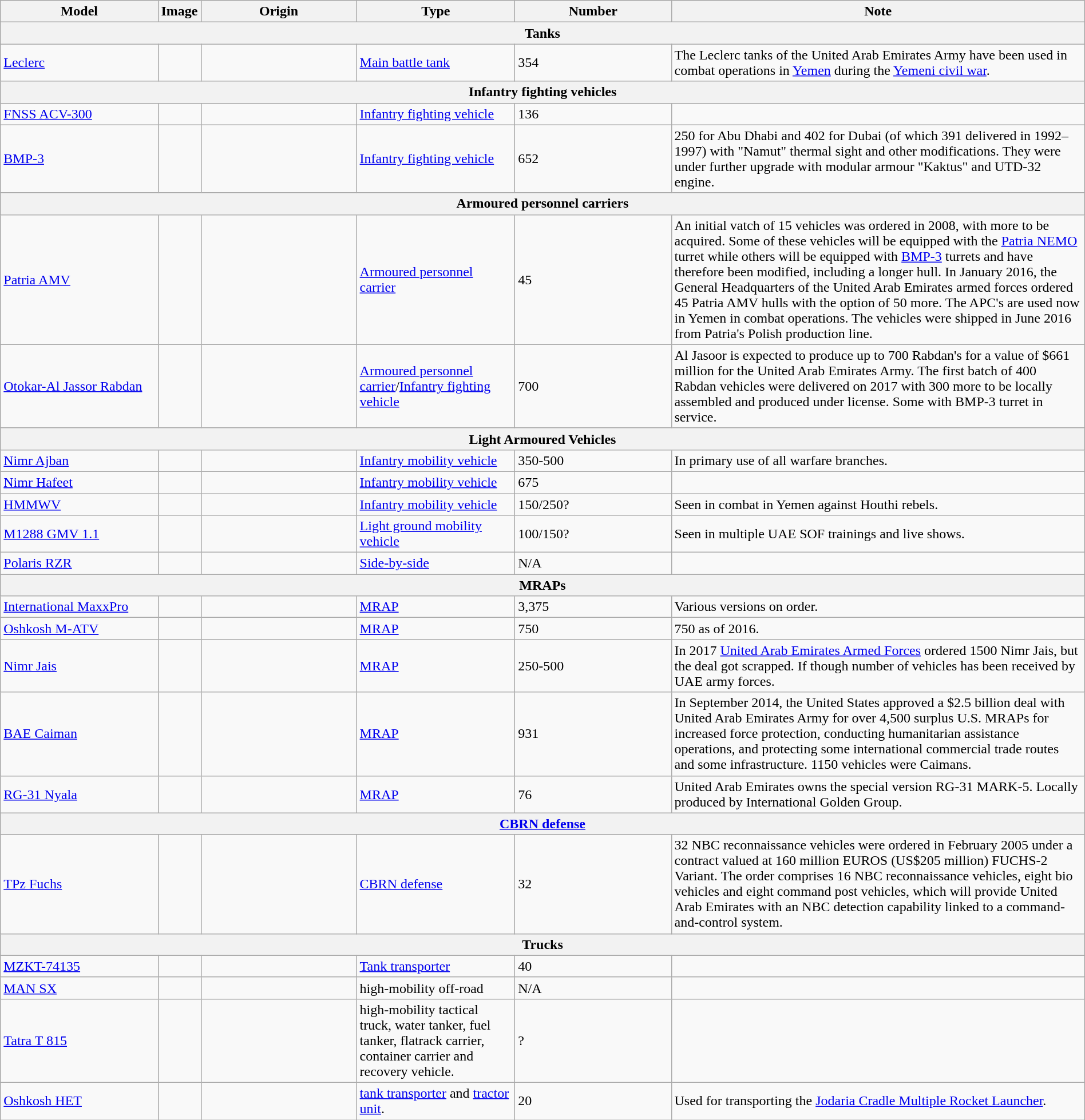<table class="wikitable" style="width:100%;">
<tr>
<th style="width:15%;">Model</th>
<th style="width:0%;">Image</th>
<th style="width:15%;">Origin</th>
<th style="width:15%;">Type</th>
<th style="width:15%;">Number</th>
<th style="width:40%;">Note</th>
</tr>
<tr>
<th colspan="6">Tanks</th>
</tr>
<tr>
<td><a href='#'>Leclerc</a></td>
<td></td>
<td></td>
<td><a href='#'>Main battle tank</a></td>
<td>354</td>
<td>The Leclerc tanks of the United Arab Emirates Army have been used in combat operations in <a href='#'>Yemen</a> during the <a href='#'>Yemeni civil war</a>.</td>
</tr>
<tr>
<th colspan="6">Infantry fighting vehicles</th>
</tr>
<tr>
<td><a href='#'>FNSS ACV-300</a></td>
<td></td>
<td></td>
<td><a href='#'>Infantry fighting vehicle</a></td>
<td>136</td>
<td></td>
</tr>
<tr>
<td><a href='#'>BMP-3</a></td>
<td></td>
<td></td>
<td><a href='#'>Infantry fighting vehicle</a></td>
<td>652</td>
<td>250 for Abu Dhabi and 402 for Dubai (of which 391 delivered in 1992–1997) with "Namut" thermal sight and other modifications. They were under further upgrade with modular armour "Kaktus" and UTD-32 engine.</td>
</tr>
<tr>
<th colspan="6">Armoured personnel carriers</th>
</tr>
<tr>
<td><a href='#'>Patria AMV</a></td>
<td></td>
<td></td>
<td><a href='#'>Armoured personnel carrier</a></td>
<td>45</td>
<td>An initial vatch of 15 vehicles was ordered in 2008, with more to be acquired. Some of these vehicles will be equipped with the <a href='#'>Patria NEMO</a> turret while others will be equipped with <a href='#'>BMP-3</a> turrets and have therefore been modified, including a longer hull. In January 2016, the General Headquarters of the United Arab Emirates armed forces ordered 45 Patria AMV hulls with the option of 50 more. The APC's are used now in Yemen in combat operations. The vehicles were shipped in June 2016 from Patria's Polish production line.</td>
</tr>
<tr>
<td><a href='#'>Otokar-Al Jassor Rabdan</a></td>
<td></td>
<td></td>
<td><a href='#'>Armoured personnel carrier</a>/<a href='#'>Infantry fighting vehicle</a></td>
<td>700</td>
<td>Al Jasoor is expected to produce up to 700 Rabdan's for a value of $661 million for the United Arab Emirates Army. The first batch of 400 Rabdan vehicles were delivered on 2017 with 300 more to be locally assembled and produced under license. Some with BMP-3 turret in service.</td>
</tr>
<tr>
<th colspan="6">Light Armoured Vehicles</th>
</tr>
<tr>
<td><a href='#'>Nimr Ajban</a></td>
<td></td>
<td></td>
<td><a href='#'>Infantry mobility vehicle</a></td>
<td>350-500</td>
<td>In primary use of all warfare branches.</td>
</tr>
<tr>
<td><a href='#'>Nimr Hafeet</a></td>
<td></td>
<td></td>
<td><a href='#'>Infantry mobility vehicle</a></td>
<td>675</td>
<td></td>
</tr>
<tr>
<td><a href='#'>HMMWV</a></td>
<td></td>
<td></td>
<td><a href='#'>Infantry mobility vehicle</a></td>
<td>150/250?</td>
<td>Seen in combat in Yemen against Houthi rebels.</td>
</tr>
<tr>
<td><a href='#'>M1288 GMV 1.1</a></td>
<td></td>
<td></td>
<td><a href='#'>Light ground mobility vehicle</a></td>
<td>100/150?</td>
<td>Seen in multiple UAE SOF trainings and live shows.</td>
</tr>
<tr>
<td><a href='#'>Polaris RZR</a></td>
<td></td>
<td></td>
<td><a href='#'>Side-by-side</a></td>
<td>N/A</td>
<td></td>
</tr>
<tr>
<th colspan="6">MRAPs</th>
</tr>
<tr>
<td><a href='#'>International MaxxPro</a></td>
<td></td>
<td></td>
<td><a href='#'>MRAP</a></td>
<td>3,375</td>
<td>Various versions on order.</td>
</tr>
<tr>
<td><a href='#'>Oshkosh M-ATV</a></td>
<td></td>
<td></td>
<td><a href='#'>MRAP</a></td>
<td>750</td>
<td>750 as of 2016.</td>
</tr>
<tr>
<td><a href='#'>Nimr Jais</a></td>
<td></td>
<td></td>
<td><a href='#'>MRAP</a></td>
<td>250-500</td>
<td>In 2017 <a href='#'>United Arab Emirates Armed Forces</a> ordered 1500 Nimr Jais, but the deal got scrapped. If though number of vehicles has been received by UAE army forces.</td>
</tr>
<tr>
<td><a href='#'>BAE Caiman</a></td>
<td></td>
<td></td>
<td><a href='#'>MRAP</a></td>
<td>931</td>
<td>In September 2014, the United States approved a $2.5 billion deal with United Arab Emirates Army for over 4,500 surplus U.S. MRAPs for increased force protection, conducting humanitarian assistance operations, and protecting some international commercial trade routes and some infrastructure. 1150 vehicles were Caimans.</td>
</tr>
<tr>
<td><a href='#'>RG-31 Nyala</a></td>
<td></td>
<td></td>
<td><a href='#'>MRAP</a></td>
<td>76</td>
<td>United Arab Emirates owns the special version RG-31 MARK-5. Locally produced by International Golden Group.</td>
</tr>
<tr>
<th colspan="6"><a href='#'>CBRN defense</a></th>
</tr>
<tr>
<td><a href='#'>TPz Fuchs</a></td>
<td></td>
<td></td>
<td><a href='#'>CBRN defense</a></td>
<td>32</td>
<td>32 NBC reconnaissance vehicles were ordered in February 2005 under a contract valued at 160 million EUROS (US$205 million) FUCHS-2 Variant. The order comprises 16 NBC reconnaissance vehicles, eight bio vehicles and eight command post vehicles, which will provide United Arab Emirates with an NBC detection capability linked to a command-and-control system.</td>
</tr>
<tr>
<th colspan="6">Trucks</th>
</tr>
<tr>
<td><a href='#'>MZKT-74135</a></td>
<td></td>
<td></td>
<td><a href='#'>Tank transporter</a></td>
<td>40</td>
<td></td>
</tr>
<tr>
<td><a href='#'>MAN SX</a></td>
<td></td>
<td></td>
<td>high-mobility off-road</td>
<td>N/A</td>
<td></td>
</tr>
<tr>
<td><a href='#'>Tatra T 815</a></td>
<td></td>
<td></td>
<td>high-mobility tactical truck, water tanker, fuel tanker, flatrack carrier, container carrier and recovery vehicle.</td>
<td>?</td>
<td></td>
</tr>
<tr>
<td><a href='#'>Oshkosh HET</a></td>
<td></td>
<td></td>
<td><a href='#'>tank transporter</a> and <a href='#'>tractor unit</a>.</td>
<td>20</td>
<td>Used for transporting the <a href='#'>Jodaria Cradle Multiple Rocket Launcher</a>.</td>
</tr>
</table>
